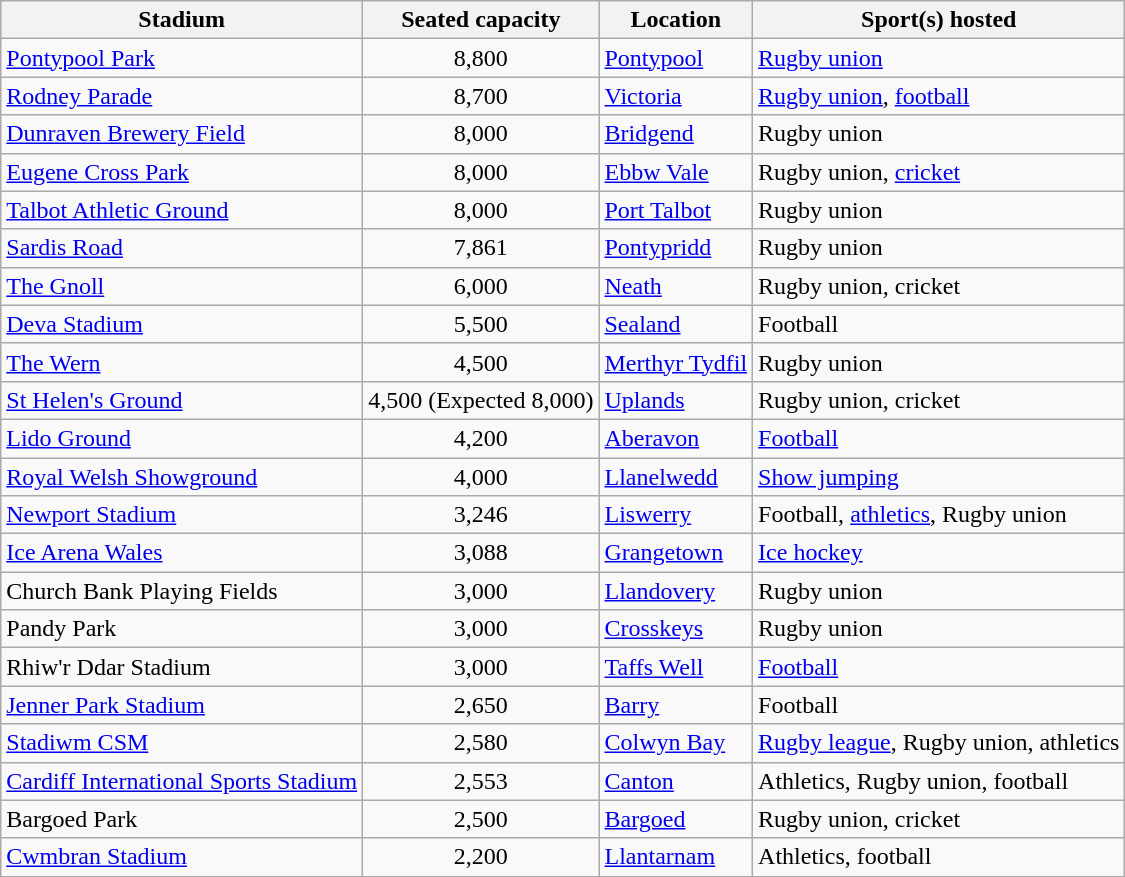<table class="wikitable sortable">
<tr>
<th>Stadium</th>
<th>Seated capacity</th>
<th>Location</th>
<th>Sport(s) hosted</th>
</tr>
<tr>
<td><a href='#'>Pontypool Park</a></td>
<td align="center">8,800</td>
<td><a href='#'>Pontypool</a></td>
<td><a href='#'>Rugby union</a></td>
</tr>
<tr>
<td><a href='#'>Rodney Parade</a></td>
<td align="center">8,700</td>
<td><a href='#'>Victoria</a></td>
<td><a href='#'>Rugby union</a>, <a href='#'>football</a></td>
</tr>
<tr>
<td><a href='#'>Dunraven Brewery Field</a></td>
<td align="center">8,000</td>
<td><a href='#'>Bridgend</a></td>
<td>Rugby union</td>
</tr>
<tr>
<td><a href='#'>Eugene Cross Park</a></td>
<td align="center">8,000</td>
<td><a href='#'>Ebbw Vale</a></td>
<td>Rugby union, <a href='#'>cricket</a></td>
</tr>
<tr>
<td><a href='#'>Talbot Athletic Ground</a></td>
<td align="center">8,000</td>
<td><a href='#'>Port Talbot</a></td>
<td>Rugby union</td>
</tr>
<tr>
<td><a href='#'>Sardis Road</a></td>
<td align="center">7,861</td>
<td><a href='#'>Pontypridd</a></td>
<td>Rugby union</td>
</tr>
<tr>
<td><a href='#'>The Gnoll</a></td>
<td align="center">6,000</td>
<td><a href='#'>Neath</a></td>
<td>Rugby union, cricket</td>
</tr>
<tr>
<td><a href='#'>Deva Stadium</a></td>
<td align="center">5,500</td>
<td><a href='#'>Sealand</a></td>
<td>Football</td>
</tr>
<tr>
<td><a href='#'>The Wern</a></td>
<td align="center">4,500</td>
<td><a href='#'>Merthyr Tydfil</a></td>
<td>Rugby union</td>
</tr>
<tr>
<td><a href='#'>St Helen's Ground</a></td>
<td align="center">4,500 (Expected 8,000)</td>
<td><a href='#'>Uplands</a></td>
<td>Rugby union, cricket</td>
</tr>
<tr>
<td><a href='#'>Lido Ground</a></td>
<td align="center">4,200</td>
<td><a href='#'>Aberavon</a></td>
<td><a href='#'>Football</a></td>
</tr>
<tr>
<td><a href='#'>Royal Welsh Showground</a></td>
<td align="center">4,000</td>
<td><a href='#'>Llanelwedd</a></td>
<td><a href='#'>Show jumping</a></td>
</tr>
<tr>
<td><a href='#'>Newport Stadium</a></td>
<td align="center">3,246</td>
<td><a href='#'>Liswerry</a></td>
<td>Football, <a href='#'>athletics</a>, Rugby union</td>
</tr>
<tr>
<td><a href='#'>Ice Arena Wales</a></td>
<td align="center">3,088</td>
<td><a href='#'>Grangetown</a></td>
<td><a href='#'>Ice hockey</a></td>
</tr>
<tr>
<td>Church Bank Playing Fields</td>
<td align="center">3,000</td>
<td><a href='#'>Llandovery</a></td>
<td>Rugby union</td>
</tr>
<tr>
<td>Pandy Park</td>
<td align="center">3,000</td>
<td><a href='#'>Crosskeys</a></td>
<td>Rugby union</td>
</tr>
<tr>
<td>Rhiw'r Ddar Stadium</td>
<td align="center">3,000</td>
<td><a href='#'>Taffs Well</a></td>
<td><a href='#'>Football</a></td>
</tr>
<tr>
<td><a href='#'>Jenner Park Stadium</a></td>
<td align="center">2,650</td>
<td><a href='#'>Barry</a></td>
<td>Football</td>
</tr>
<tr>
<td><a href='#'>Stadiwm CSM</a></td>
<td align="center">2,580</td>
<td><a href='#'>Colwyn Bay</a></td>
<td><a href='#'>Rugby league</a>, Rugby union, athletics</td>
</tr>
<tr>
<td><a href='#'>Cardiff International Sports Stadium</a></td>
<td align="center">2,553</td>
<td><a href='#'>Canton</a></td>
<td>Athletics, Rugby union, football</td>
</tr>
<tr>
<td>Bargoed Park</td>
<td align="center">2,500</td>
<td><a href='#'>Bargoed</a></td>
<td>Rugby union, cricket</td>
</tr>
<tr>
<td><a href='#'>Cwmbran Stadium</a></td>
<td align="center">2,200</td>
<td><a href='#'>Llantarnam</a></td>
<td>Athletics, football</td>
</tr>
</table>
